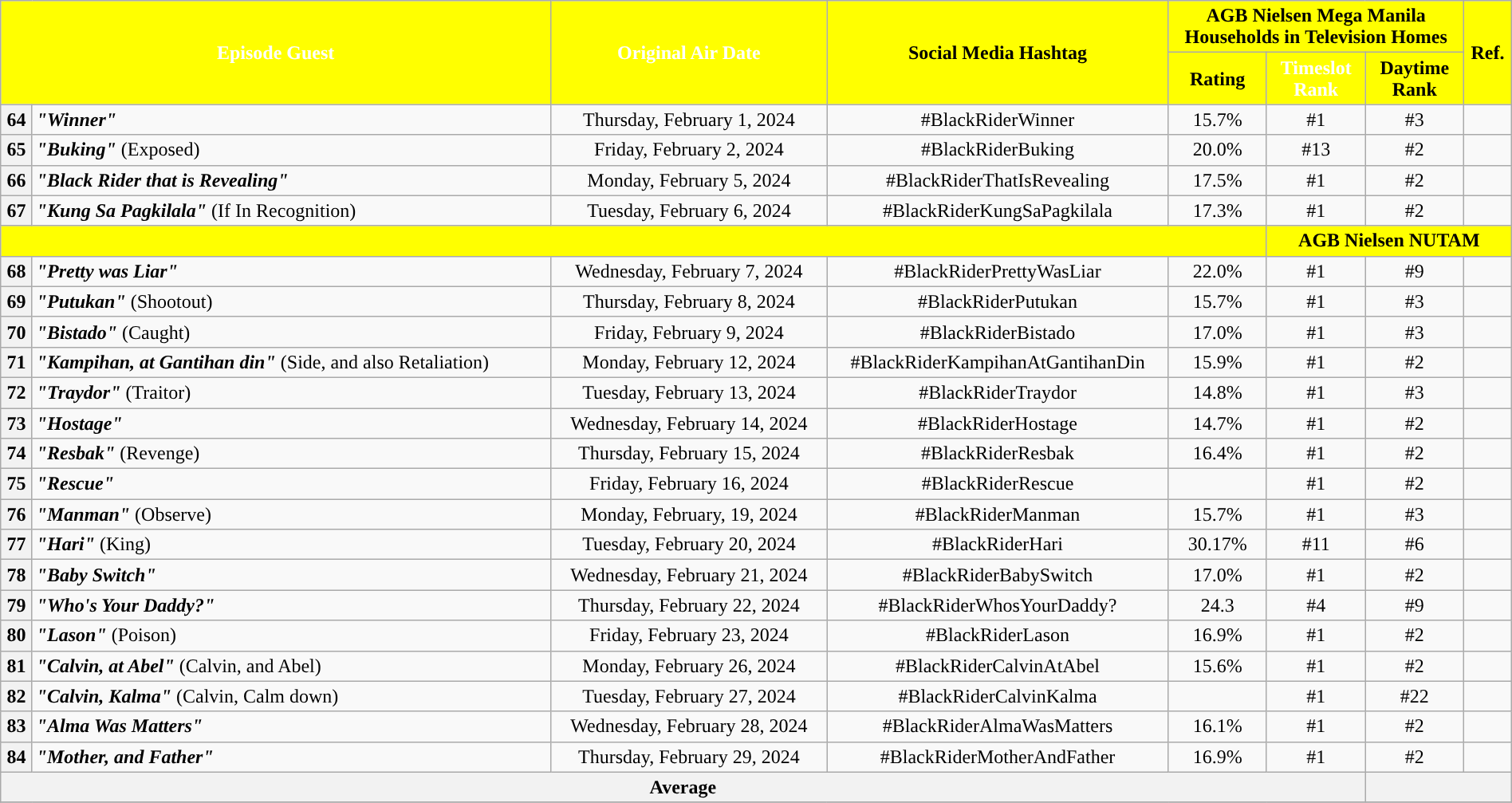<table class="wikitable" style="text-align:center; font-size:100%; line-height:18px;"  width="100%">
<tr>
<th colspan="2" rowspan="2" style="background-color:#FFFF00; color:#ffffff;">Episode Guest</th>
<th style="background:#FFFF00; color:white" rowspan="2">Original Air Date</th>
<th style="background:#FFFF00; color:black" rowspan="2">Social Media Hashtag</th>
<th style="background-color:#FFFF00; color:#000000;" colspan="3">AGB Nielsen Mega Manila Households in Television Homes</th>
<th rowspan="2" style="background:#FFFF00; color:black">Ref.</th>
</tr>
<tr style="text-align: center style=">
<th style="background-color:#FFFF00; width:75px; color:#000000;">Rating</th>
<th style="background-color:#FFFF00; width:75px; color:#ffffff;">Timeslot Rank</th>
<th style="background-color:#FFFF00; width:75px; color:#000000;">Daytime Rank</th>
</tr>
<tr>
<th>64</th>
<td style="text-align: left;"><strong><em>"Winner"</em></strong></td>
<td>Thursday, February 1, 2024</td>
<td>#BlackRiderWinner</td>
<td>15.7%</td>
<td>#1</td>
<td>#3</td>
<td></td>
</tr>
<tr>
<th>65</th>
<td style="text-align: left;"><strong><em>"Buking"</em></strong> (Exposed)</td>
<td>Friday, February 2, 2024</td>
<td>#BlackRiderBuking</td>
<td>20.0%</td>
<td>#13</td>
<td>#2</td>
<td></td>
</tr>
<tr>
<th>66</th>
<td style="text-align: left;"><strong><em>"Black Rider that is Revealing"</em></strong></td>
<td>Monday, February 5, 2024</td>
<td>#BlackRiderThatIsRevealing</td>
<td>17.5%</td>
<td>#1</td>
<td>#2</td>
<td></td>
</tr>
<tr>
<th>67</th>
<td style="text-align: left;"><strong><em>"Kung Sa Pagkilala"</em></strong> (If In Recognition)</td>
<td>Tuesday, February 6, 2024</td>
<td>#BlackRiderKungSaPagkilala</td>
<td>17.3%</td>
<td>#1</td>
<td>#2</td>
<td></td>
</tr>
<tr>
<th style="background-color:#FFFF00; color:#000000;" colspan="5"></th>
<th style="background-color:#FFFF00; color:#000000;" colspan="4">AGB Nielsen NUTAM</th>
</tr>
<tr>
<th>68</th>
<td style="text-align: left;"><strong><em>"Pretty was Liar"</em></strong></td>
<td>Wednesday, February 7, 2024</td>
<td>#BlackRiderPrettyWasLiar</td>
<td>22.0%</td>
<td>#1</td>
<td>#9</td>
<td></td>
</tr>
<tr>
<th>69</th>
<td style="text-align: left;"><strong><em>"Putukan"</em></strong> (Shootout)</td>
<td>Thursday, February 8, 2024</td>
<td>#BlackRiderPutukan</td>
<td>15.7%</td>
<td>#1</td>
<td>#3</td>
<td></td>
</tr>
<tr>
<th>70</th>
<td style="text-align: left;"><strong><em>"Bistado"</em></strong> (Caught)</td>
<td>Friday, February 9, 2024</td>
<td>#BlackRiderBistado</td>
<td>17.0%</td>
<td>#1</td>
<td>#3</td>
<td></td>
</tr>
<tr>
<th>71</th>
<td style="text-align: left;"><strong><em>"Kampihan, at Gantihan din"</em></strong> (Side, and also Retaliation)</td>
<td>Monday, February 12, 2024</td>
<td>#BlackRiderKampihanAtGantihanDin</td>
<td>15.9%</td>
<td>#1</td>
<td>#2</td>
<td></td>
</tr>
<tr>
<th>72</th>
<td style="text-align: left;"><strong><em>"Traydor"</em></strong> (Traitor)</td>
<td>Tuesday, February 13, 2024</td>
<td>#BlackRiderTraydor</td>
<td>14.8%</td>
<td>#1</td>
<td>#3</td>
<td></td>
</tr>
<tr>
<th>73</th>
<td style="text-align: left;"><strong><em>"Hostage"</em></strong></td>
<td>Wednesday, February 14, 2024</td>
<td>#BlackRiderHostage</td>
<td>14.7%</td>
<td>#1</td>
<td>#2</td>
<td></td>
</tr>
<tr>
<th>74</th>
<td style="text-align: left;"><strong><em>"Resbak"</em></strong> (Revenge)</td>
<td>Thursday, February 15, 2024</td>
<td>#BlackRiderResbak</td>
<td>16.4%</td>
<td>#1</td>
<td>#2</td>
<td></td>
</tr>
<tr>
<th>75</th>
<td style="text-align: left;"><strong><em>"Rescue"</em></strong></td>
<td>Friday, February 16, 2024</td>
<td>#BlackRiderRescue</td>
<td></td>
<td>#1</td>
<td>#2</td>
<td></td>
</tr>
<tr>
<th>76</th>
<td style="text-align: left;"><strong><em>"Manman"</em></strong> (Observe)</td>
<td>Monday, February, 19, 2024</td>
<td>#BlackRiderManman</td>
<td>15.7%</td>
<td>#1</td>
<td>#3</td>
<td></td>
</tr>
<tr>
<th>77</th>
<td style="text-align: left;"><strong><em>"Hari"</em></strong> (King)</td>
<td>Tuesday, February 20, 2024</td>
<td>#BlackRiderHari</td>
<td>30.17%</td>
<td>#11</td>
<td>#6</td>
<td></td>
</tr>
<tr>
<th>78</th>
<td style="text-align: left;"><strong><em>"Baby Switch"</em></strong></td>
<td>Wednesday, February 21, 2024</td>
<td>#BlackRiderBabySwitch</td>
<td>17.0%</td>
<td>#1</td>
<td>#2</td>
<td></td>
</tr>
<tr>
<th>79</th>
<td style="text-align: left;"><strong><em>"Who's Your Daddy?"</em></strong></td>
<td>Thursday, February 22, 2024</td>
<td>#BlackRiderWhosYourDaddy?</td>
<td>24.3</td>
<td>#4</td>
<td>#9</td>
<td></td>
</tr>
<tr>
<th>80</th>
<td style="text-align: left;"><strong><em>"Lason"</em></strong> (Poison)</td>
<td>Friday, February 23, 2024</td>
<td>#BlackRiderLason</td>
<td>16.9%</td>
<td>#1</td>
<td>#2</td>
<td></td>
</tr>
<tr>
<th>81</th>
<td style="text-align: left;"><strong><em>"Calvin, at Abel"</em></strong> (Calvin, and Abel)</td>
<td>Monday, February 26, 2024</td>
<td>#BlackRiderCalvinAtAbel</td>
<td>15.6%</td>
<td>#1</td>
<td>#2</td>
<td></td>
</tr>
<tr>
<th>82</th>
<td style="text-align: left;"><strong><em>"Calvin, Kalma"</em></strong> (Calvin, Calm down)</td>
<td>Tuesday, February 27, 2024</td>
<td>#BlackRiderCalvinKalma</td>
<td></td>
<td>#1</td>
<td>#22</td>
<td></td>
</tr>
<tr>
<th>83</th>
<td style="text-align: left;"><strong><em>"Alma Was Matters"</em></strong></td>
<td>Wednesday, February 28, 2024</td>
<td>#BlackRiderAlmaWasMatters</td>
<td>16.1%</td>
<td>#1</td>
<td>#2</td>
<td></td>
</tr>
<tr>
<th>84</th>
<td style="text-align: left;"><strong><em>"Mother, and Father"</em></strong></td>
<td>Thursday, February 29, 2024</td>
<td>#BlackRiderMotherAndFather</td>
<td>16.9%</td>
<td>#1</td>
<td>#2</td>
<td></td>
</tr>
<tr>
<th colspan="6">Average</th>
<th colspan="2"></th>
</tr>
<tr>
</tr>
</table>
